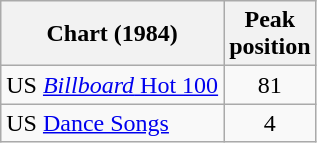<table class="wikitable sortable">
<tr>
<th>Chart (1984)</th>
<th>Peak<br>position</th>
</tr>
<tr>
<td>US <a href='#'><em>Billboard</em> Hot 100</a></td>
<td align="center">81</td>
</tr>
<tr>
<td>US <a href='#'>Dance Songs</a></td>
<td align="center">4</td>
</tr>
</table>
